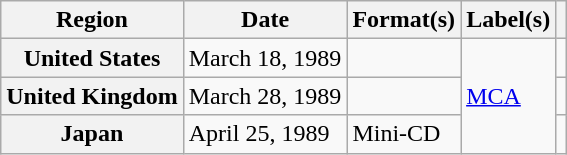<table class="wikitable plainrowheaders">
<tr>
<th scope="col">Region</th>
<th scope="col">Date</th>
<th scope="col">Format(s)</th>
<th scope="col">Label(s)</th>
<th scope="col"></th>
</tr>
<tr>
<th scope="row">United States</th>
<td>March 18, 1989</td>
<td></td>
<td rowspan="3"><a href='#'>MCA</a></td>
<td></td>
</tr>
<tr>
<th scope="row">United Kingdom</th>
<td>March 28, 1989</td>
<td></td>
<td></td>
</tr>
<tr>
<th scope="row">Japan</th>
<td>April 25, 1989</td>
<td>Mini-CD</td>
<td></td>
</tr>
</table>
